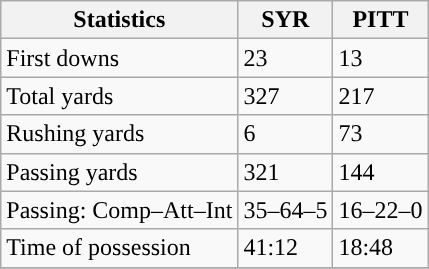<table class="wikitable" style="float: left;">
<tr>
<th>Statistics</th>
<th>SYR</th>
<th>PITT</th>
</tr>
<tr>
<td>First downs</td>
<td>23</td>
<td>13</td>
</tr>
<tr>
<td>Total yards</td>
<td>327</td>
<td>217</td>
</tr>
<tr>
<td>Rushing yards</td>
<td>6</td>
<td>73</td>
</tr>
<tr>
<td>Passing yards</td>
<td>321</td>
<td>144</td>
</tr>
<tr>
<td>Passing: Comp–Att–Int</td>
<td>35–64–5</td>
<td>16–22–0</td>
</tr>
<tr>
<td>Time of possession</td>
<td>41:12</td>
<td>18:48</td>
</tr>
<tr>
</tr>
</table>
